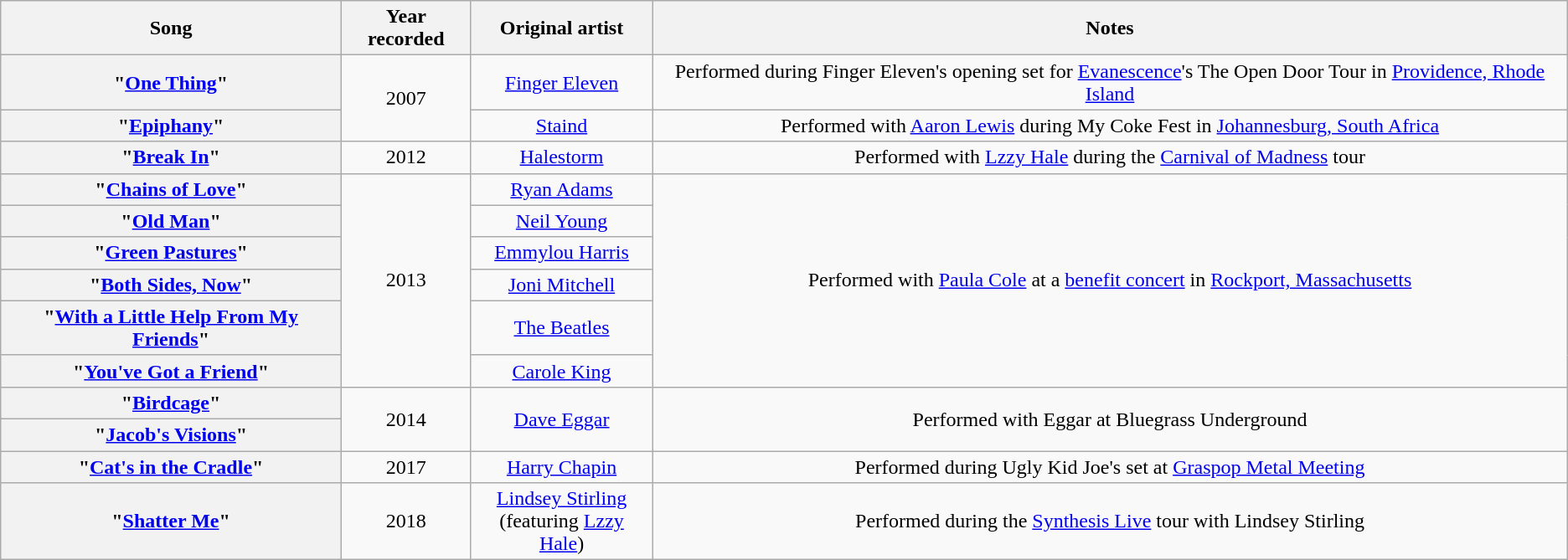<table class="wikitable sortable plainrowheaders" style="text-align:center;">
<tr>
<th scope="col">Song</th>
<th scope="col">Year recorded</th>
<th scope="col" class="unsortable">Original artist</th>
<th scope="col" class="unstable">Notes</th>
</tr>
<tr>
<th scope=row>"<a href='#'>One Thing</a>"</th>
<td rowspan=2>2007</td>
<td><a href='#'>Finger Eleven</a></td>
<td>Performed during Finger Eleven's opening set for <a href='#'>Evanescence</a>'s The Open Door Tour  in <a href='#'>Providence, Rhode Island</a></td>
</tr>
<tr>
<th scope=row>"<a href='#'>Epiphany</a>"</th>
<td><a href='#'>Staind</a></td>
<td>Performed with <a href='#'>Aaron Lewis</a> during My Coke Fest in <a href='#'>Johannesburg, South Africa</a></td>
</tr>
<tr>
<th scope=row>"<a href='#'>Break In</a>"</th>
<td>2012</td>
<td><a href='#'>Halestorm</a></td>
<td>Performed with <a href='#'>Lzzy Hale</a> during the <a href='#'>Carnival of Madness</a> tour</td>
</tr>
<tr>
<th scope=row>"<a href='#'>Chains of Love</a>"</th>
<td rowspan=6>2013</td>
<td><a href='#'>Ryan Adams</a></td>
<td rowspan=6>Performed with <a href='#'>Paula Cole</a> at a <a href='#'>benefit concert</a> in <a href='#'>Rockport, Massachusetts</a></td>
</tr>
<tr>
<th scope=row>"<a href='#'>Old Man</a>"</th>
<td><a href='#'>Neil Young</a></td>
</tr>
<tr>
<th scope=row>"<a href='#'>Green Pastures</a>"</th>
<td><a href='#'>Emmylou Harris</a></td>
</tr>
<tr>
<th scope=row>"<a href='#'>Both Sides, Now</a>"</th>
<td><a href='#'>Joni Mitchell</a></td>
</tr>
<tr>
<th scope=row>"<a href='#'>With a Little Help From My Friends</a>"</th>
<td><a href='#'>The Beatles</a></td>
</tr>
<tr>
<th scope=row>"<a href='#'>You've Got a Friend</a>"</th>
<td><a href='#'>Carole King</a></td>
</tr>
<tr>
<th scope=row>"<a href='#'>Birdcage</a>"</th>
<td rowspan=2>2014</td>
<td rowspan=2><a href='#'>Dave Eggar</a></td>
<td rowspan=2>Performed with Eggar at Bluegrass Underground</td>
</tr>
<tr>
<th scope=row>"<a href='#'>Jacob's Visions</a>"</th>
</tr>
<tr>
<th scope=row>"<a href='#'>Cat's in the Cradle</a>"</th>
<td>2017</td>
<td><a href='#'>Harry Chapin</a></td>
<td>Performed during Ugly Kid Joe's set at <a href='#'>Graspop Metal Meeting</a></td>
</tr>
<tr>
<th scope=row>"<a href='#'>Shatter Me</a>"</th>
<td>2018</td>
<td><a href='#'>Lindsey Stirling</a><br>(featuring <a href='#'>Lzzy Hale</a>)</td>
<td>Performed during the <a href='#'>Synthesis Live</a> tour with Lindsey Stirling</td>
</tr>
</table>
